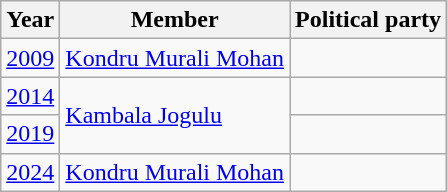<table class="wikitable sortable">
<tr>
<th>Year</th>
<th>Member</th>
<th colspan="2">Political party</th>
</tr>
<tr>
<td><a href='#'>2009</a></td>
<td><a href='#'>Kondru Murali Mohan</a></td>
<td></td>
</tr>
<tr>
<td><a href='#'>2014</a></td>
<td rowspan=2><a href='#'>Kambala Jogulu</a></td>
<td></td>
</tr>
<tr>
<td><a href='#'>2019</a></td>
</tr>
<tr>
<td><a href='#'>2024</a></td>
<td><a href='#'>Kondru Murali Mohan</a></td>
<td></td>
</tr>
</table>
